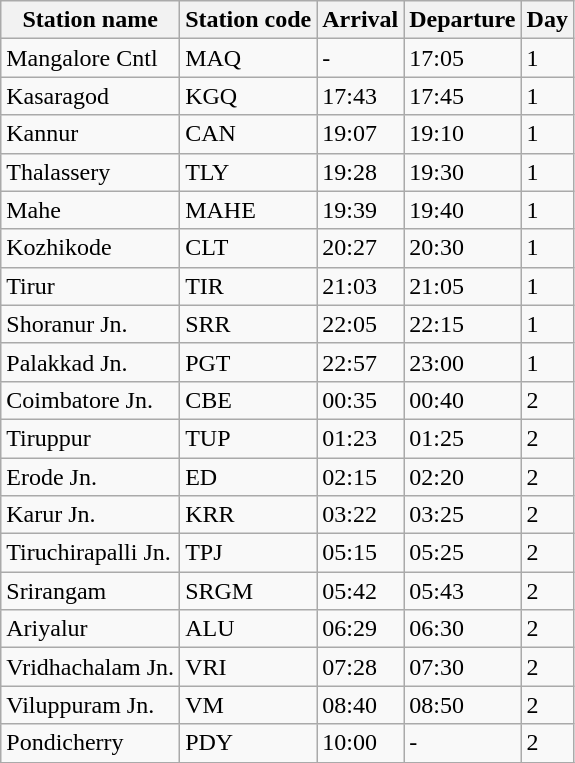<table class="wikitable">
<tr>
<th>Station name</th>
<th>Station code</th>
<th>Arrival</th>
<th>Departure</th>
<th>Day</th>
</tr>
<tr>
<td>Mangalore Cntl</td>
<td>MAQ</td>
<td>-</td>
<td>17:05</td>
<td>1</td>
</tr>
<tr>
<td>Kasaragod</td>
<td>KGQ</td>
<td>17:43</td>
<td>17:45</td>
<td>1</td>
</tr>
<tr>
<td>Kannur</td>
<td>CAN</td>
<td>19:07</td>
<td>19:10</td>
<td>1</td>
</tr>
<tr>
<td>Thalassery</td>
<td>TLY</td>
<td>19:28</td>
<td>19:30</td>
<td>1</td>
</tr>
<tr>
<td>Mahe</td>
<td>MAHE</td>
<td>19:39</td>
<td>19:40</td>
<td>1</td>
</tr>
<tr>
<td>Kozhikode</td>
<td>CLT</td>
<td>20:27</td>
<td>20:30</td>
<td>1</td>
</tr>
<tr>
<td>Tirur</td>
<td>TIR</td>
<td>21:03</td>
<td>21:05</td>
<td>1</td>
</tr>
<tr>
<td>Shoranur Jn.</td>
<td>SRR</td>
<td>22:05</td>
<td>22:15</td>
<td>1</td>
</tr>
<tr>
<td>Palakkad Jn.</td>
<td>PGT</td>
<td>22:57</td>
<td>23:00</td>
<td>1</td>
</tr>
<tr>
<td>Coimbatore Jn.</td>
<td>CBE</td>
<td>00:35</td>
<td>00:40</td>
<td>2</td>
</tr>
<tr>
<td>Tiruppur</td>
<td>TUP</td>
<td>01:23</td>
<td>01:25</td>
<td>2</td>
</tr>
<tr>
<td>Erode Jn.</td>
<td>ED</td>
<td>02:15</td>
<td>02:20</td>
<td>2</td>
</tr>
<tr>
<td>Karur Jn.</td>
<td>KRR</td>
<td>03:22</td>
<td>03:25</td>
<td>2</td>
</tr>
<tr>
<td>Tiruchirapalli Jn.</td>
<td>TPJ</td>
<td>05:15</td>
<td>05:25</td>
<td>2</td>
</tr>
<tr>
<td>Srirangam</td>
<td>SRGM</td>
<td>05:42</td>
<td>05:43</td>
<td>2</td>
</tr>
<tr>
<td>Ariyalur</td>
<td>ALU</td>
<td>06:29</td>
<td>06:30</td>
<td>2</td>
</tr>
<tr>
<td>Vridhachalam Jn.</td>
<td>VRI</td>
<td>07:28</td>
<td>07:30</td>
<td>2</td>
</tr>
<tr>
<td>Viluppuram Jn.</td>
<td>VM</td>
<td>08:40</td>
<td>08:50</td>
<td>2</td>
</tr>
<tr>
<td>Pondicherry</td>
<td>PDY</td>
<td>10:00</td>
<td>-</td>
<td>2</td>
</tr>
<tr>
</tr>
</table>
